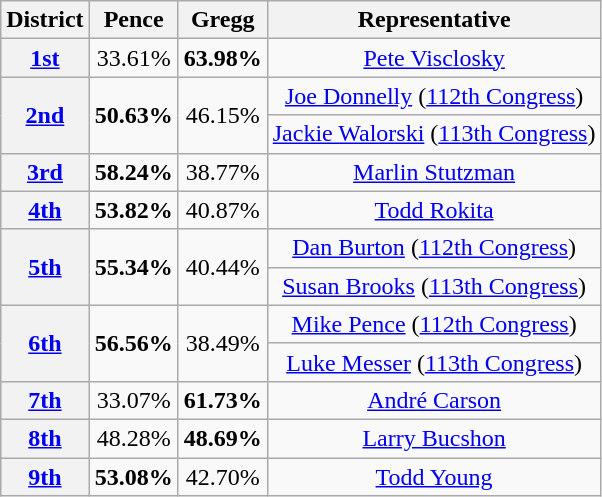<table class=wikitable>
<tr>
<th>District</th>
<th>Pence</th>
<th>Gregg</th>
<th>Representative</th>
</tr>
<tr align=center>
<th rowspan=1 ><a href='#'>1st</a></th>
<td rowspan=1>33.61%</td>
<td rowspan=1><strong>63.98%</strong></td>
<td><a href='#'>Pete Visclosky</a></td>
</tr>
<tr align=center>
<th rowspan=2 ><a href='#'>2nd</a></th>
<td rowspan=2><strong>50.63%</strong></td>
<td rowspan=2>46.15%</td>
<td><a href='#'>Joe Donnelly</a> (<a href='#'>112th Congress</a>)</td>
</tr>
<tr align=center>
<td><a href='#'>Jackie Walorski</a> (<a href='#'>113th Congress</a>)</td>
</tr>
<tr align=center>
<th rowspan=1 ><a href='#'>3rd</a></th>
<td rowspan=1><strong>58.24%</strong></td>
<td rowspan=1>38.77%</td>
<td><a href='#'>Marlin Stutzman</a></td>
</tr>
<tr align=center>
<th rowspan=1 ><a href='#'>4th</a></th>
<td rowspan=1><strong>53.82%</strong></td>
<td rowspan=1>40.87%</td>
<td><a href='#'>Todd Rokita</a></td>
</tr>
<tr align=center>
<th rowspan=2 ><a href='#'>5th</a></th>
<td rowspan=2><strong>55.34%</strong></td>
<td rowspan=2>40.44%</td>
<td><a href='#'>Dan Burton</a> (<a href='#'>112th Congress</a>)</td>
</tr>
<tr align=center>
<td><a href='#'>Susan Brooks</a> (<a href='#'>113th Congress</a>)</td>
</tr>
<tr align=center>
<th rowspan=2 ><a href='#'>6th</a></th>
<td rowspan=2><strong>56.56%</strong></td>
<td rowspan=2>38.49%</td>
<td><a href='#'>Mike Pence</a> (<a href='#'>112th Congress</a>)</td>
</tr>
<tr align=center>
<td><a href='#'>Luke Messer</a> (<a href='#'>113th Congress</a>)</td>
</tr>
<tr align=center>
<th rowspan=1 ><a href='#'>7th</a></th>
<td rowspan=1>33.07%</td>
<td rowspan=1><strong>61.73%</strong></td>
<td><a href='#'>André Carson</a></td>
</tr>
<tr align=center>
<th rowspan=1 ><a href='#'>8th</a></th>
<td rowspan=1>48.28%</td>
<td rowspan=1><strong>48.69%</strong></td>
<td><a href='#'>Larry Bucshon</a></td>
</tr>
<tr align=center>
<th rowspan=2 ><a href='#'>9th</a></th>
<td rowspan=2><strong>53.08%</strong></td>
<td rowspan=2>42.70%</td>
<td><a href='#'>Todd Young</a></td>
</tr>
</table>
